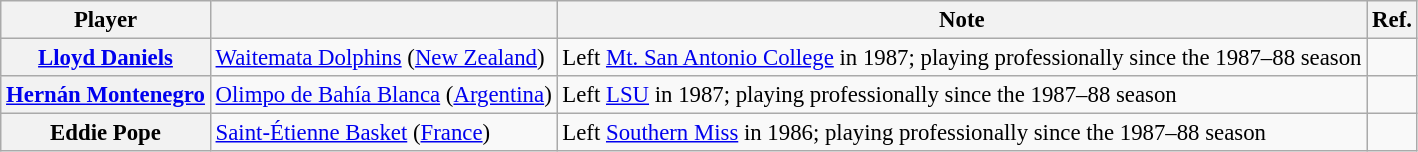<table class="wikitable sortable plainrowheaders" style="text-align:left; font-size:95%">
<tr>
<th>Player</th>
<th></th>
<th class=unsortable>Note</th>
<th class=unsortable>Ref.</th>
</tr>
<tr>
<th scope="row"> <a href='#'>Lloyd Daniels</a></th>
<td><a href='#'>Waitemata Dolphins</a> (<a href='#'>New Zealand</a>)</td>
<td>Left <a href='#'>Mt. San Antonio College</a> in 1987; playing professionally since the 1987–88 season</td>
<td align=center></td>
</tr>
<tr>
<th scope="row"> <a href='#'>Hernán Montenegro</a></th>
<td><a href='#'>Olimpo de Bahía Blanca</a> (<a href='#'>Argentina</a>)</td>
<td>Left <a href='#'>LSU</a> in 1987; playing professionally since the 1987–88 season</td>
<td align=center></td>
</tr>
<tr>
<th scope="row"> Eddie Pope</th>
<td><a href='#'>Saint-Étienne Basket</a> (<a href='#'>France</a>)</td>
<td>Left <a href='#'>Southern Miss</a> in 1986; playing professionally since the 1987–88 season</td>
<td align=center></td>
</tr>
</table>
